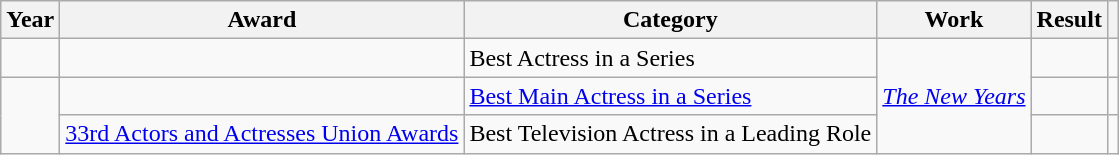<table class="wikitable sortable plainrowheaders">
<tr>
<th>Year</th>
<th>Award</th>
<th>Category</th>
<th>Work</th>
<th>Result</th>
<th scope="col" class="unsortable"></th>
</tr>
<tr>
<td></td>
<td></td>
<td>Best Actress in a Series</td>
<td rowspan = "3"><em><a href='#'>The New Years</a></em></td>
<td></td>
<td></td>
</tr>
<tr>
<td rowspan = "2"></td>
<td></td>
<td><a href='#'>Best Main Actress in a Series</a></td>
<td></td>
<td></td>
</tr>
<tr>
<td><a href='#'>33rd Actors and Actresses Union Awards</a></td>
<td>Best Television Actress in a Leading Role</td>
<td></td>
<td></td>
</tr>
</table>
